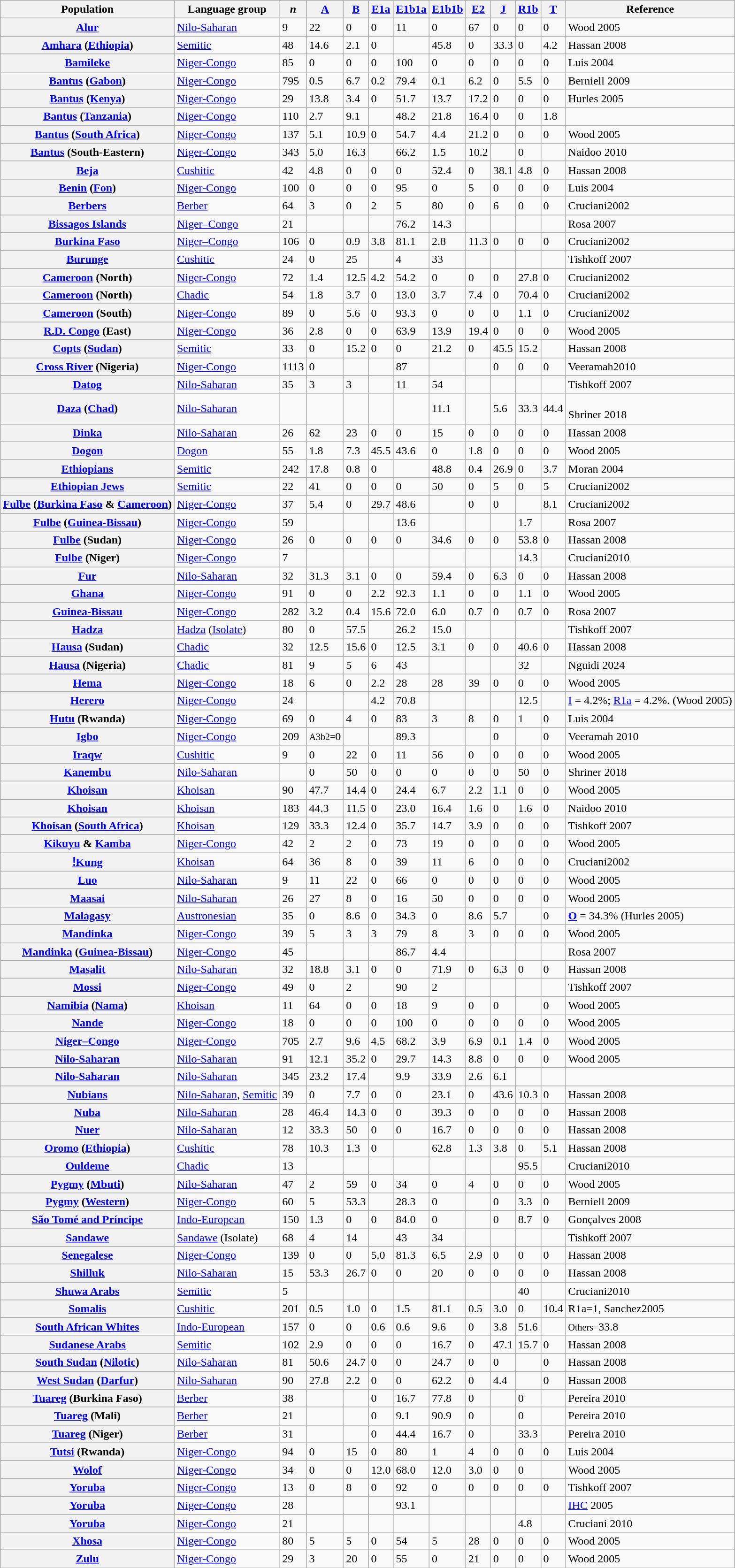<table class="wikitable sortable" style="text-align:left; font-size: 100%">
<tr>
<th>Population</th>
<th>Language group</th>
<th><em>n</em></th>
<th><a href='#'>A</a></th>
<th><a href='#'>B</a></th>
<th><a href='#'>E1a</a></th>
<th><a href='#'>E1b1a</a></th>
<th><a href='#'>E1b1b</a></th>
<th><a href='#'>E2</a></th>
<th><a href='#'>J</a></th>
<th><a href='#'>R1b</a></th>
<th><a href='#'>T</a></th>
<th>Reference</th>
</tr>
<tr>
<th><a href='#'>Alur</a></th>
<td><a href='#'>Nilo-Saharan</a></td>
<td>9</td>
<td>22</td>
<td>0</td>
<td>0</td>
<td>11</td>
<td>0</td>
<td>67</td>
<td>0</td>
<td>0</td>
<td>0</td>
<td>Wood 2005</td>
</tr>
<tr>
<th><a href='#'>Amhara</a> (<a href='#'>Ethiopia</a>)</th>
<td><a href='#'>Semitic</a></td>
<td>48</td>
<td>14.6</td>
<td>2.1</td>
<td>0</td>
<td></td>
<td>45.8</td>
<td>0</td>
<td>33.3</td>
<td>0</td>
<td>4.2</td>
<td>Hassan 2008</td>
</tr>
<tr>
<th><a href='#'>Bamileke</a></th>
<td><a href='#'>Niger-Congo</a></td>
<td>85</td>
<td>0</td>
<td>0</td>
<td>0</td>
<td>100</td>
<td>0</td>
<td>0</td>
<td>0</td>
<td>0</td>
<td>0</td>
<td>Luis 2004</td>
</tr>
<tr>
<th><a href='#'>Bantus</a> (<a href='#'>Gabon</a>)</th>
<td><a href='#'>Niger-Congo</a></td>
<td>795</td>
<td>0.5</td>
<td>6.7</td>
<td>0.2</td>
<td>79.4</td>
<td>0.1</td>
<td>6.2</td>
<td>0</td>
<td>5.5</td>
<td>0</td>
<td>Berniell 2009</td>
</tr>
<tr>
<th><a href='#'>Bantus</a> (<a href='#'>Kenya</a>)</th>
<td><a href='#'>Niger-Congo</a></td>
<td>29</td>
<td>13.8</td>
<td>3.4</td>
<td>0</td>
<td>51.7</td>
<td>13.7</td>
<td>17.2</td>
<td>0</td>
<td>0</td>
<td>0</td>
<td>Hurles 2005</td>
</tr>
<tr>
<th><a href='#'>Bantus</a> (<a href='#'>Tanzania</a>)</th>
<td><a href='#'>Niger-Congo</a></td>
<td>110</td>
<td>2.7</td>
<td>9.1</td>
<td></td>
<td>48.2</td>
<td>21.8</td>
<td>16.4</td>
<td>0</td>
<td>0</td>
<td>1.8</td>
<td></td>
</tr>
<tr>
<th><a href='#'>Bantus</a> (<a href='#'>South Africa</a>)</th>
<td><a href='#'>Niger-Congo</a></td>
<td>137</td>
<td>5.1</td>
<td>10.9</td>
<td>0</td>
<td>54.7</td>
<td>4.4</td>
<td>21.2</td>
<td>0</td>
<td>0</td>
<td>0</td>
<td>Wood 2005</td>
</tr>
<tr>
<th><a href='#'>Bantus</a> (South-Eastern)</th>
<td><a href='#'>Niger-Congo</a></td>
<td>343</td>
<td>5.0</td>
<td>16.3</td>
<td></td>
<td>66.2</td>
<td>1.5</td>
<td>10.2</td>
<td></td>
<td>0</td>
<td></td>
<td>Naidoo 2010</td>
</tr>
<tr>
<th><a href='#'>Beja</a></th>
<td><a href='#'>Cushitic</a></td>
<td>42</td>
<td>4.8</td>
<td>0</td>
<td>0</td>
<td>0</td>
<td>52.4</td>
<td>0</td>
<td>38.1</td>
<td>4.8</td>
<td>0</td>
<td>Hassan 2008</td>
</tr>
<tr>
<th><a href='#'>Benin</a> (<a href='#'>Fon</a>)</th>
<td><a href='#'>Niger-Congo</a></td>
<td>100</td>
<td>0</td>
<td>0</td>
<td>0</td>
<td>95</td>
<td>0</td>
<td>5</td>
<td>0</td>
<td>0</td>
<td>0</td>
<td>Luis 2004</td>
</tr>
<tr>
<th><a href='#'>Berbers</a></th>
<td><a href='#'>Berber</a></td>
<td>64</td>
<td>3</td>
<td>0</td>
<td>2</td>
<td>5</td>
<td>80</td>
<td>0</td>
<td>6</td>
<td>0</td>
<td>0</td>
<td>Cruciani2002</td>
</tr>
<tr>
<th><a href='#'>Bissagos Islands</a></th>
<td><a href='#'>Niger–Congo</a></td>
<td>21</td>
<td></td>
<td></td>
<td></td>
<td>76.2</td>
<td>14.3</td>
<td></td>
<td></td>
<td></td>
<td></td>
<td>Rosa 2007</td>
</tr>
<tr>
<th><a href='#'>Burkina Faso</a></th>
<td><a href='#'>Niger–Congo</a></td>
<td>106</td>
<td>0</td>
<td>0.9</td>
<td>3.8</td>
<td>81.1</td>
<td>2.8</td>
<td>11.3</td>
<td>0</td>
<td>0</td>
<td>0</td>
<td>Cruciani2002</td>
</tr>
<tr>
<th><a href='#'>Burunge</a></th>
<td><a href='#'>Cushitic</a></td>
<td>24</td>
<td>0</td>
<td>25</td>
<td></td>
<td>4</td>
<td>33</td>
<td></td>
<td></td>
<td></td>
<td></td>
<td>Tishkoff 2007</td>
</tr>
<tr>
<th><a href='#'>Cameroon</a> (North)</th>
<td><a href='#'>Niger-Congo</a></td>
<td>72</td>
<td>1.4</td>
<td>12.5</td>
<td>4.2</td>
<td>54.2</td>
<td>0</td>
<td>0</td>
<td>0</td>
<td>27.8</td>
<td>0</td>
<td>Cruciani2002</td>
</tr>
<tr>
<th><a href='#'>Cameroon</a> (North)</th>
<td><a href='#'>Chadic</a></td>
<td>54</td>
<td>1.8</td>
<td>3.7</td>
<td>0</td>
<td>13.0</td>
<td>3.7</td>
<td>7.4</td>
<td>0</td>
<td>70.4</td>
<td>0</td>
<td>Cruciani2002</td>
</tr>
<tr>
<th><a href='#'>Cameroon</a> (South)</th>
<td><a href='#'>Niger-Congo</a></td>
<td>89</td>
<td>0</td>
<td>5.6</td>
<td>0</td>
<td>93.3</td>
<td>0</td>
<td>0</td>
<td>0</td>
<td>1.1</td>
<td>0</td>
<td>Cruciani2002</td>
</tr>
<tr>
<th><a href='#'>R.D. Congo</a> (East)</th>
<td><a href='#'>Niger-Congo</a></td>
<td>36</td>
<td>2.8</td>
<td>0</td>
<td>0</td>
<td>63.9</td>
<td>13.9</td>
<td>19.4</td>
<td>0</td>
<td>0</td>
<td>0</td>
<td>Wood 2005</td>
</tr>
<tr>
<th><a href='#'>Copts</a> (<a href='#'>Sudan</a>)</th>
<td><a href='#'>Semitic</a></td>
<td>33</td>
<td>0</td>
<td>15.2</td>
<td>0</td>
<td>0</td>
<td>21.2</td>
<td>0</td>
<td>45.5</td>
<td>15.2</td>
<td></td>
<td>Hassan 2008</td>
</tr>
<tr>
<th><a href='#'>Cross River</a> (Nigeria)</th>
<td><a href='#'>Niger-Congo</a></td>
<td>1113</td>
<td>0</td>
<td></td>
<td></td>
<td>87</td>
<td></td>
<td></td>
<td>0</td>
<td>0</td>
<td>0</td>
<td>Veeramah2010</td>
</tr>
<tr>
<th><a href='#'>Datog</a></th>
<td><a href='#'>Nilo-Saharan</a></td>
<td>35</td>
<td>3</td>
<td>3</td>
<td></td>
<td>11</td>
<td>54</td>
<td></td>
<td></td>
<td></td>
<td></td>
<td>Tishkoff 2007</td>
</tr>
<tr>
<th><a href='#'>Daza</a> (<a href='#'>Chad</a>)</th>
<td><a href='#'>Nilo-Saharan</a></td>
<td></td>
<td></td>
<td></td>
<td></td>
<td></td>
<td>11.1</td>
<td></td>
<td>5.6</td>
<td>33.3</td>
<td>44.4</td>
<td><br>Shriner 2018</td>
</tr>
<tr>
<th><a href='#'>Dinka</a></th>
<td><a href='#'>Nilo-Saharan</a></td>
<td>26</td>
<td>62</td>
<td>23</td>
<td>0</td>
<td>0</td>
<td>15</td>
<td>0</td>
<td>0</td>
<td>0</td>
<td>0</td>
<td>Hassan 2008</td>
</tr>
<tr>
<th><a href='#'>Dogon</a></th>
<td><a href='#'>Dogon</a></td>
<td>55</td>
<td>1.8</td>
<td>7.3</td>
<td>45.5</td>
<td>43.6</td>
<td>0</td>
<td>1.8</td>
<td>0</td>
<td>0</td>
<td>0</td>
<td>Wood 2005</td>
</tr>
<tr>
<th><a href='#'>Ethiopians</a></th>
<td><a href='#'>Semitic</a></td>
<td>242</td>
<td>17.8</td>
<td>0.8</td>
<td>0</td>
<td></td>
<td>48.8</td>
<td>0.4</td>
<td>26.9</td>
<td>0</td>
<td>3.7</td>
<td>Moran 2004</td>
</tr>
<tr>
<th><a href='#'>Ethiopian Jews</a></th>
<td><a href='#'>Semitic</a></td>
<td>22</td>
<td>41</td>
<td>0</td>
<td>0</td>
<td>0</td>
<td>50</td>
<td>0</td>
<td>5</td>
<td>0</td>
<td>5</td>
<td>Cruciani2002</td>
</tr>
<tr>
<th><a href='#'>Fulbe</a> (<a href='#'>Burkina Faso</a> & <a href='#'>Cameroon</a>)</th>
<td><a href='#'>Niger-Congo</a></td>
<td>37</td>
<td>5.4</td>
<td>0</td>
<td>29.7</td>
<td>48.6</td>
<td></td>
<td>0</td>
<td>0</td>
<td></td>
<td>8.1</td>
<td>Cruciani2002</td>
</tr>
<tr>
<th><a href='#'>Fulbe</a> (<a href='#'>Guinea-Bissau</a>)</th>
<td><a href='#'>Niger-Congo</a></td>
<td>59</td>
<td></td>
<td></td>
<td></td>
<td>13.6</td>
<td></td>
<td></td>
<td></td>
<td>1.7</td>
<td></td>
<td>Rosa 2007</td>
</tr>
<tr>
<th><a href='#'>Fulbe</a> (Sudan)</th>
<td><a href='#'>Niger-Congo</a></td>
<td>26</td>
<td>0</td>
<td>0</td>
<td>0</td>
<td>0</td>
<td>34.6</td>
<td>0</td>
<td>0</td>
<td>53.8</td>
<td>0</td>
<td>Hassan 2008</td>
</tr>
<tr>
<th><a href='#'>Fulbe</a> (Niger)</th>
<td><a href='#'>Niger-Congo</a></td>
<td>7</td>
<td></td>
<td></td>
<td></td>
<td></td>
<td></td>
<td></td>
<td></td>
<td>14.3</td>
<td></td>
<td>Cruciani2010</td>
</tr>
<tr>
<th><a href='#'>Fur</a></th>
<td><a href='#'>Nilo-Saharan</a></td>
<td>32</td>
<td>31.3</td>
<td>3.1</td>
<td>0</td>
<td>0</td>
<td>59.4</td>
<td>0</td>
<td>6.3</td>
<td>0</td>
<td>0</td>
<td>Hassan 2008</td>
</tr>
<tr>
<th><a href='#'>Ghana</a></th>
<td><a href='#'>Niger-Congo</a></td>
<td>91</td>
<td>0</td>
<td>0</td>
<td>2.2</td>
<td>92.3</td>
<td>1.1</td>
<td>0</td>
<td>0</td>
<td>1.1</td>
<td>0</td>
<td>Wood 2005</td>
</tr>
<tr>
<th><a href='#'>Guinea-Bissau</a></th>
<td><a href='#'>Niger-Congo</a></td>
<td>282</td>
<td>3.2</td>
<td>0.4</td>
<td>15.6</td>
<td>72.0</td>
<td>6.0</td>
<td>0.7</td>
<td>0</td>
<td>0.7</td>
<td>0</td>
<td>Rosa 2007</td>
</tr>
<tr>
<th><a href='#'>Hadza</a></th>
<td><a href='#'>Hadza</a> (<a href='#'>Isolate</a>)</td>
<td>80</td>
<td>0</td>
<td>57.5</td>
<td></td>
<td>26.2</td>
<td>15.0</td>
<td></td>
<td></td>
<td></td>
<td></td>
<td>Tishkoff 2007</td>
</tr>
<tr>
<th><a href='#'>Hausa</a> (Sudan)</th>
<td><a href='#'>Chadic</a></td>
<td>32</td>
<td>12.5</td>
<td>15.6</td>
<td>0</td>
<td>12.5</td>
<td>3.1</td>
<td>0</td>
<td>0</td>
<td>40.6</td>
<td>0</td>
<td>Hassan 2008</td>
</tr>
<tr>
<th><a href='#'>Hausa</a> (Nigeria)</th>
<td><a href='#'>Chadic</a></td>
<td>81</td>
<td>9</td>
<td>5</td>
<td>6</td>
<td>43</td>
<td></td>
<td></td>
<td></td>
<td>32</td>
<td></td>
<td>Nguidi 2024</td>
</tr>
<tr>
<th><a href='#'>Hema</a></th>
<td><a href='#'>Niger-Congo</a></td>
<td>18</td>
<td>6</td>
<td>0</td>
<td>2.2</td>
<td>28</td>
<td>28</td>
<td>39</td>
<td>0</td>
<td>0</td>
<td>0</td>
<td>Wood 2005</td>
</tr>
<tr>
<th><a href='#'>Herero</a></th>
<td><a href='#'>Niger-Congo</a></td>
<td>24</td>
<td></td>
<td></td>
<td>4.2</td>
<td>70.8</td>
<td></td>
<td></td>
<td></td>
<td>12.5</td>
<td></td>
<td><a href='#'>I</a> = 4.2%; <a href='#'>R1a</a> = 4.2%. (Wood 2005)</td>
</tr>
<tr>
<th><a href='#'>Hutu</a> (Rwanda)</th>
<td><a href='#'>Niger-Congo</a></td>
<td>69</td>
<td>0</td>
<td>4</td>
<td>0</td>
<td>83</td>
<td>3</td>
<td>8</td>
<td>0</td>
<td>1</td>
<td>0</td>
<td>Luis 2004</td>
</tr>
<tr>
<th><a href='#'>Igbo</a></th>
<td><a href='#'>Niger-Congo</a></td>
<td>209</td>
<td><small>A3b2=</small>0</td>
<td></td>
<td></td>
<td>89.3</td>
<td></td>
<td></td>
<td>0</td>
<td></td>
<td>0</td>
<td>Veeramah 2010</td>
</tr>
<tr>
<th><a href='#'>Iraqw</a></th>
<td><a href='#'>Cushitic</a></td>
<td>9</td>
<td>0</td>
<td>22</td>
<td>0</td>
<td>11</td>
<td>56</td>
<td>0</td>
<td>0</td>
<td>0</td>
<td>0</td>
<td>Wood 2005</td>
</tr>
<tr>
<th><a href='#'>Kanembu</a></th>
<td><a href='#'>Nilo-Saharan</a></td>
<td></td>
<td>0</td>
<td>50</td>
<td>0</td>
<td>0</td>
<td>0</td>
<td>0</td>
<td>0</td>
<td>50</td>
<td>0</td>
<td>Shriner 2018</td>
</tr>
<tr>
<th><a href='#'>Khoisan</a></th>
<td><a href='#'>Khoisan</a></td>
<td>90</td>
<td>47.7</td>
<td>14.4</td>
<td>0</td>
<td>24.4</td>
<td>6.7</td>
<td>2.2</td>
<td>1.1</td>
<td>0</td>
<td>0</td>
<td>Wood 2005</td>
</tr>
<tr>
<th><a href='#'>Khoisan</a></th>
<td><a href='#'>Khoisan</a></td>
<td>183</td>
<td>44.3</td>
<td>11.5</td>
<td>0</td>
<td>23.0</td>
<td>16.4</td>
<td>1.6</td>
<td>0</td>
<td>1.6</td>
<td>0</td>
<td>Naidoo 2010</td>
</tr>
<tr>
<th><a href='#'>Khoisan</a> (<a href='#'>South Africa</a>)</th>
<td><a href='#'>Khoisan</a></td>
<td>129</td>
<td>33.3</td>
<td>12.4</td>
<td>0</td>
<td>35.7</td>
<td>14.7</td>
<td>3.9</td>
<td>0</td>
<td>0</td>
<td>0</td>
<td>Tishkoff 2007</td>
</tr>
<tr>
<th><a href='#'>Kikuyu</a> & <a href='#'>Kamba</a></th>
<td><a href='#'>Niger-Congo</a></td>
<td>42</td>
<td>2</td>
<td>2</td>
<td>0</td>
<td>73</td>
<td>19</td>
<td>0</td>
<td>0</td>
<td>0</td>
<td>0</td>
<td>Wood 2005</td>
</tr>
<tr>
<th><a href='#'>ǃKung</a></th>
<td><a href='#'>Khoisan</a></td>
<td>64</td>
<td>36</td>
<td>8</td>
<td>0</td>
<td>39</td>
<td>11</td>
<td>6</td>
<td>0</td>
<td>0</td>
<td>0</td>
<td>Cruciani2002</td>
</tr>
<tr>
<th><a href='#'>Luo</a></th>
<td><a href='#'>Nilo-Saharan</a></td>
<td>9</td>
<td>11</td>
<td>22</td>
<td>0</td>
<td>66</td>
<td>0</td>
<td>0</td>
<td>0</td>
<td>0</td>
<td>0</td>
<td>Wood 2005</td>
</tr>
<tr>
<th><a href='#'>Maasai</a></th>
<td><a href='#'>Nilo-Saharan</a></td>
<td>26</td>
<td>27</td>
<td>8</td>
<td>0</td>
<td>16</td>
<td>50</td>
<td>0</td>
<td>0</td>
<td>0</td>
<td>0</td>
<td>Wood 2005</td>
</tr>
<tr>
<th><a href='#'>Malagasy</a></th>
<td><a href='#'>Austronesian</a></td>
<td>35</td>
<td>0</td>
<td>8.6</td>
<td>0</td>
<td>34.3</td>
<td>0</td>
<td>8.6</td>
<td>5.7</td>
<td></td>
<td>0</td>
<td><strong><a href='#'>O</a></strong> = 34.3% (Hurles 2005)</td>
</tr>
<tr>
<th><a href='#'>Mandinka</a></th>
<td><a href='#'>Niger-Congo</a></td>
<td>39</td>
<td>5</td>
<td>3</td>
<td>3</td>
<td>79</td>
<td>8</td>
<td>3</td>
<td>0</td>
<td>0</td>
<td>0</td>
<td>Wood 2005</td>
</tr>
<tr>
<th><a href='#'>Mandinka</a> (<a href='#'>Guinea-Bissau</a>)</th>
<td><a href='#'>Niger-Congo</a></td>
<td>45</td>
<td></td>
<td></td>
<td></td>
<td>86.7</td>
<td>4.4</td>
<td></td>
<td></td>
<td></td>
<td></td>
<td>Rosa 2007</td>
</tr>
<tr>
<th><a href='#'>Masalit</a></th>
<td><a href='#'>Nilo-Saharan</a></td>
<td>32</td>
<td>18.8</td>
<td>3.1</td>
<td>0</td>
<td>0</td>
<td>71.9</td>
<td>0</td>
<td>6.3</td>
<td>0</td>
<td>0</td>
<td>Hassan 2008</td>
</tr>
<tr>
<th><a href='#'>Mossi</a></th>
<td><a href='#'>Niger-Congo</a></td>
<td>49</td>
<td>0</td>
<td>2</td>
<td></td>
<td>90</td>
<td>2</td>
<td></td>
<td></td>
<td></td>
<td></td>
<td>Tishkoff 2007</td>
</tr>
<tr>
<th><a href='#'>Namibia</a> (<a href='#'>Nama</a>)</th>
<td><a href='#'>Khoisan</a></td>
<td>11</td>
<td>64</td>
<td>0</td>
<td>0</td>
<td>18</td>
<td>9</td>
<td>0</td>
<td>0</td>
<td></td>
<td>0</td>
<td>Wood 2005</td>
</tr>
<tr>
<th><a href='#'>Nande</a></th>
<td><a href='#'>Niger-Congo</a></td>
<td>18</td>
<td>0</td>
<td>0</td>
<td>0</td>
<td>100</td>
<td>0</td>
<td>0</td>
<td>0</td>
<td>0</td>
<td>0</td>
<td>Wood 2005</td>
</tr>
<tr>
<th><a href='#'>Niger–Congo</a></th>
<td><a href='#'>Niger-Congo</a></td>
<td>705</td>
<td>2.7</td>
<td>9.6</td>
<td>4.5</td>
<td>68.2</td>
<td>3.9</td>
<td>6.9</td>
<td>0.1</td>
<td>1.4</td>
<td>0</td>
<td>Wood 2005</td>
</tr>
<tr>
<th><a href='#'>Nilo-Saharan</a></th>
<td><a href='#'>Nilo-Saharan</a></td>
<td>91</td>
<td>12.1</td>
<td>35.2</td>
<td>0</td>
<td>29.7</td>
<td>14.3</td>
<td>8.8</td>
<td>0</td>
<td>0</td>
<td>0</td>
<td>Wood 2005</td>
</tr>
<tr>
<th><a href='#'>Nilo-Saharan</a></th>
<td><a href='#'>Nilo-Saharan</a></td>
<td>345</td>
<td>23.2</td>
<td>17.4</td>
<td></td>
<td>9.9</td>
<td>33.9</td>
<td>2.6</td>
<td>6.1</td>
<td></td>
<td></td>
<td></td>
</tr>
<tr>
<th><a href='#'>Nubians</a></th>
<td><a href='#'>Nilo-Saharan</a>, <a href='#'>Semitic</a></td>
<td>39</td>
<td>0</td>
<td>7.7</td>
<td>0</td>
<td>0</td>
<td>23.1</td>
<td>0</td>
<td>43.6</td>
<td>10.3</td>
<td>0</td>
<td>Hassan 2008</td>
</tr>
<tr>
<th><a href='#'>Nuba</a></th>
<td><a href='#'>Nilo-Saharan</a></td>
<td>28</td>
<td>46.4</td>
<td>14.3</td>
<td>0</td>
<td>0</td>
<td>39.3</td>
<td>0</td>
<td>0</td>
<td>0</td>
<td>0</td>
<td>Hassan 2008</td>
</tr>
<tr>
<th><a href='#'>Nuer</a></th>
<td><a href='#'>Nilo-Saharan</a></td>
<td>12</td>
<td>33.3</td>
<td>50</td>
<td>0</td>
<td>0</td>
<td>16.7</td>
<td>0</td>
<td>0</td>
<td>0</td>
<td>0</td>
<td>Hassan 2008</td>
</tr>
<tr>
<th><a href='#'>Oromo</a> (<a href='#'>Ethiopia</a>)</th>
<td><a href='#'>Cushitic</a></td>
<td>78</td>
<td>10.3</td>
<td>1.3</td>
<td>0</td>
<td></td>
<td>62.8</td>
<td>1.3</td>
<td>3.8</td>
<td>0</td>
<td>5.1</td>
<td>Hassan 2008</td>
</tr>
<tr>
<th><a href='#'>Ouldeme</a></th>
<td><a href='#'>Chadic</a></td>
<td>13</td>
<td></td>
<td></td>
<td></td>
<td></td>
<td></td>
<td></td>
<td></td>
<td>95.5</td>
<td></td>
<td>Cruciani2010</td>
</tr>
<tr>
<th><a href='#'>Pygmy</a> (<a href='#'>Mbuti</a>)</th>
<td><a href='#'>Nilo-Saharan</a></td>
<td>47</td>
<td>2</td>
<td>59</td>
<td>0</td>
<td>34</td>
<td>0</td>
<td>4</td>
<td>0</td>
<td>0</td>
<td>0</td>
<td>Wood 2005</td>
</tr>
<tr>
<th><a href='#'>Pygmy</a> (<a href='#'>Western</a>)</th>
<td><a href='#'>Niger-Congo</a></td>
<td>60</td>
<td>5</td>
<td>53.3</td>
<td></td>
<td>28.3</td>
<td>0</td>
<td></td>
<td>0</td>
<td>3.3</td>
<td>0</td>
<td>Berniell 2009</td>
</tr>
<tr>
<th><a href='#'>São Tomé and Príncipe</a></th>
<td><a href='#'>Indo-European</a></td>
<td>150</td>
<td>1.3</td>
<td>0</td>
<td>0</td>
<td>84.0</td>
<td>0</td>
<td></td>
<td>0</td>
<td>8.7</td>
<td>0</td>
<td>Gonçalves 2008</td>
</tr>
<tr>
<th><a href='#'>Sandawe</a></th>
<td><a href='#'>Sandawe</a> (Isolate)</td>
<td>68</td>
<td>4</td>
<td>14</td>
<td></td>
<td>43</td>
<td>34</td>
<td></td>
<td></td>
<td></td>
<td></td>
<td>Tishkoff 2007</td>
</tr>
<tr>
<th><a href='#'>Senegalese</a></th>
<td><a href='#'>Niger-Congo</a></td>
<td>139</td>
<td>0</td>
<td>0</td>
<td>5.0</td>
<td>81.3</td>
<td>6.5</td>
<td>2.9</td>
<td>0</td>
<td>0</td>
<td>0</td>
<td>Hassan 2008</td>
</tr>
<tr>
<th><a href='#'>Shilluk</a></th>
<td><a href='#'>Nilo-Saharan</a></td>
<td>15</td>
<td>53.3</td>
<td>26.7</td>
<td>0</td>
<td>0</td>
<td>20</td>
<td>0</td>
<td>0</td>
<td>0</td>
<td>0</td>
<td>Hassan 2008</td>
</tr>
<tr>
<th><a href='#'>Shuwa Arabs</a></th>
<td><a href='#'>Semitic</a></td>
<td>5</td>
<td></td>
<td></td>
<td></td>
<td></td>
<td></td>
<td></td>
<td></td>
<td>40</td>
<td></td>
<td>Cruciani2010</td>
</tr>
<tr>
<th><a href='#'>Somalis</a></th>
<td><a href='#'>Cushitic</a></td>
<td>201</td>
<td>0.5</td>
<td>1.0</td>
<td>0</td>
<td>1.5</td>
<td>81.1</td>
<td>0.5</td>
<td>3.0</td>
<td>0</td>
<td>10.4</td>
<td>R1a=1, Sanchez2005</td>
</tr>
<tr>
<th><a href='#'>South African Whites</a></th>
<td><a href='#'>Indo-European</a></td>
<td>157</td>
<td>0</td>
<td>0</td>
<td>0.6</td>
<td>0.6</td>
<td>9.6</td>
<td>0</td>
<td>3.8</td>
<td>51.6</td>
<td></td>
<td><small>Others=</small>33.8</td>
</tr>
<tr>
<th><a href='#'>Sudanese Arabs</a></th>
<td><a href='#'>Semitic</a></td>
<td>102</td>
<td>2.9</td>
<td>0</td>
<td>0</td>
<td>0</td>
<td>16.7</td>
<td>0</td>
<td>47.1</td>
<td>15.7</td>
<td>0</td>
<td>Hassan 2008</td>
</tr>
<tr>
<th><a href='#'>South Sudan</a> (<a href='#'>Nilotic</a>)</th>
<td><a href='#'>Nilo-Saharan</a></td>
<td>81</td>
<td>50.6</td>
<td>24.7</td>
<td>0</td>
<td>0</td>
<td>24.7</td>
<td>0</td>
<td>0</td>
<td></td>
<td>0</td>
<td>Hassan 2008</td>
</tr>
<tr>
<th><a href='#'>West Sudan</a> (<a href='#'>Darfur</a>)</th>
<td><a href='#'>Nilo-Saharan</a></td>
<td>90</td>
<td>27.8</td>
<td>2.2</td>
<td>0</td>
<td>0</td>
<td>62.2</td>
<td>0</td>
<td>4.4</td>
<td></td>
<td>0</td>
<td>Hassan 2008</td>
</tr>
<tr>
<th><a href='#'>Tuareg</a> (Burkina Faso)</th>
<td><a href='#'>Berber</a></td>
<td>38</td>
<td></td>
<td></td>
<td>0</td>
<td>16.7</td>
<td>77.8</td>
<td>0</td>
<td></td>
<td>0</td>
<td></td>
<td>Pereira 2010</td>
</tr>
<tr>
<th><a href='#'>Tuareg</a> (Mali)</th>
<td><a href='#'>Berber</a></td>
<td>21</td>
<td></td>
<td></td>
<td>0</td>
<td>9.1</td>
<td>90.9</td>
<td>0</td>
<td></td>
<td>0</td>
<td></td>
<td>Pereira 2010</td>
</tr>
<tr>
<th><a href='#'>Tuareg</a> (Niger)</th>
<td><a href='#'>Berber</a></td>
<td>31</td>
<td></td>
<td></td>
<td>0</td>
<td>44.4</td>
<td>16.7</td>
<td>0</td>
<td></td>
<td>33.3</td>
<td></td>
<td>Pereira 2010</td>
</tr>
<tr>
<th><a href='#'>Tutsi</a> (Rwanda)</th>
<td><a href='#'>Niger-Congo</a></td>
<td>94</td>
<td>0</td>
<td>15</td>
<td>0</td>
<td>80</td>
<td>1</td>
<td>4</td>
<td>0</td>
<td>0</td>
<td>0</td>
<td>Luis 2004</td>
</tr>
<tr>
<th><a href='#'>Wolof</a></th>
<td><a href='#'>Niger-Congo</a></td>
<td>34</td>
<td>0</td>
<td>0</td>
<td>12.0</td>
<td>68.0</td>
<td>12.0</td>
<td>3.0</td>
<td>0</td>
<td>0</td>
<td></td>
<td>Wood 2005</td>
</tr>
<tr>
<th><a href='#'>Yoruba</a></th>
<td><a href='#'>Niger-Congo</a></td>
<td>13</td>
<td>0</td>
<td>8</td>
<td>0</td>
<td>92</td>
<td>0</td>
<td>0</td>
<td>0</td>
<td>0</td>
<td>0</td>
<td>Tishkoff 2007</td>
</tr>
<tr>
<th><a href='#'>Yoruba</a></th>
<td><a href='#'>Niger-Congo</a></td>
<td>28</td>
<td></td>
<td></td>
<td></td>
<td>93.1</td>
<td></td>
<td></td>
<td></td>
<td></td>
<td></td>
<td><a href='#'>IHC</a> 2005</td>
</tr>
<tr>
<th><a href='#'>Yoruba</a></th>
<td><a href='#'>Niger-Congo</a></td>
<td>21</td>
<td></td>
<td></td>
<td></td>
<td></td>
<td></td>
<td></td>
<td></td>
<td>4.8</td>
<td></td>
<td>Cruciani 2010</td>
</tr>
<tr>
<th><a href='#'>Xhosa</a></th>
<td><a href='#'>Niger-Congo</a></td>
<td>80</td>
<td>5</td>
<td>5</td>
<td>0</td>
<td>54</td>
<td>5</td>
<td>28</td>
<td>0</td>
<td>0</td>
<td>0</td>
<td>Wood 2005</td>
</tr>
<tr>
<th><a href='#'>Zulu</a></th>
<td><a href='#'>Niger-Congo</a></td>
<td>29</td>
<td>3</td>
<td>20</td>
<td>0</td>
<td>55</td>
<td>0</td>
<td>21</td>
<td>0</td>
<td>0</td>
<td>0</td>
<td>Wood 2005</td>
</tr>
<tr>
</tr>
</table>
